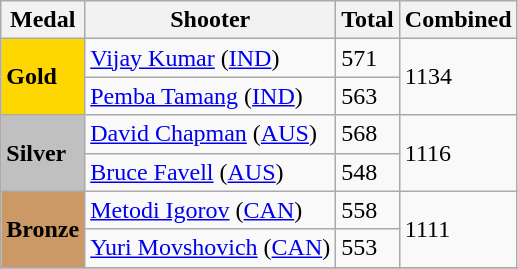<table class="wikitable">
<tr>
<th>Medal</th>
<th>Shooter</th>
<th>Total</th>
<th>Combined</th>
</tr>
<tr>
<td rowspan="2" bgcolor="gold"><strong>Gold</strong></td>
<td> <a href='#'>Vijay Kumar</a> (<a href='#'>IND</a>)</td>
<td>571</td>
<td rowspan="2">1134</td>
</tr>
<tr>
<td> <a href='#'>Pemba Tamang</a> (<a href='#'>IND</a>)</td>
<td>563</td>
</tr>
<tr>
<td rowspan="2" bgcolor="silver"><strong>Silver</strong></td>
<td> <a href='#'>David Chapman</a> (<a href='#'>AUS</a>)</td>
<td>568</td>
<td rowspan="2">1116</td>
</tr>
<tr>
<td> <a href='#'>Bruce Favell</a> (<a href='#'>AUS</a>)</td>
<td>548</td>
</tr>
<tr>
<td rowspan="2" bgcolor="cc9966"><strong>Bronze</strong></td>
<td> <a href='#'>Metodi Igorov</a> (<a href='#'>CAN</a>)</td>
<td>558</td>
<td rowspan="2">1111</td>
</tr>
<tr>
<td> <a href='#'>Yuri Movshovich</a> (<a href='#'>CAN</a>)</td>
<td>553</td>
</tr>
<tr>
</tr>
</table>
